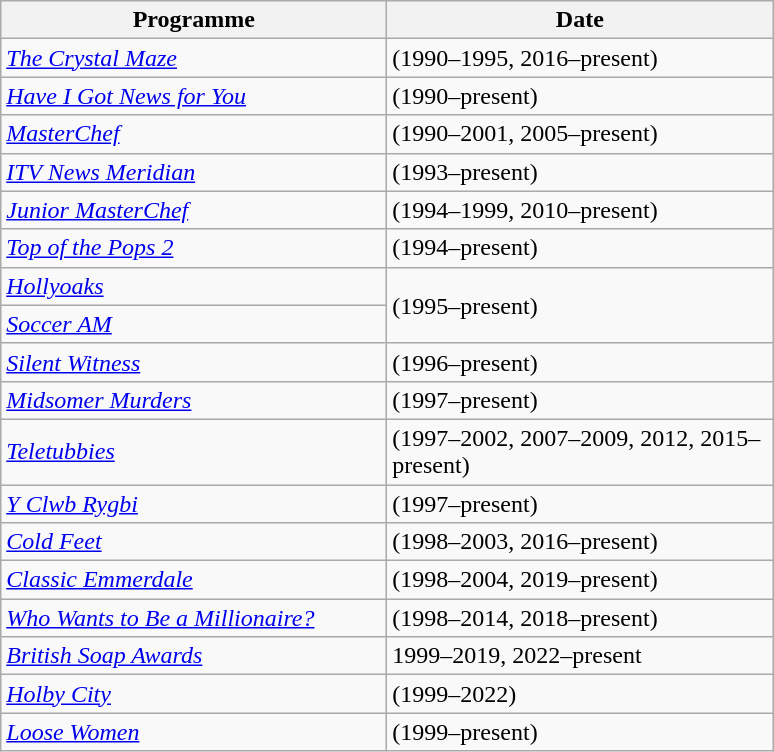<table class="wikitable">
<tr>
<th width=250>Programme</th>
<th width=250>Date</th>
</tr>
<tr>
<td><em><a href='#'>The Crystal Maze</a></em></td>
<td>(1990–1995, 2016–present)</td>
</tr>
<tr>
<td><em><a href='#'>Have I Got News for You</a></em></td>
<td>(1990–present)</td>
</tr>
<tr>
<td><em><a href='#'>MasterChef</a></em></td>
<td>(1990–2001, 2005–present)</td>
</tr>
<tr>
<td><em><a href='#'>ITV News Meridian</a></em></td>
<td>(1993–present)</td>
</tr>
<tr>
<td><em><a href='#'>Junior MasterChef</a></em></td>
<td>(1994–1999, 2010–present)</td>
</tr>
<tr>
<td><em><a href='#'>Top of the Pops 2</a></em></td>
<td>(1994–present)</td>
</tr>
<tr>
<td><em><a href='#'>Hollyoaks</a></em></td>
<td rowspan="2">(1995–present)</td>
</tr>
<tr>
<td><em><a href='#'>Soccer AM</a></em></td>
</tr>
<tr>
<td><em><a href='#'>Silent Witness</a></em></td>
<td>(1996–present)</td>
</tr>
<tr>
<td><em><a href='#'>Midsomer Murders</a></em></td>
<td>(1997–present)</td>
</tr>
<tr>
<td><em><a href='#'>Teletubbies</a></em></td>
<td>(1997–2002, 2007–2009, 2012, 2015–present)</td>
</tr>
<tr>
<td><em><a href='#'>Y Clwb Rygbi</a></em></td>
<td>(1997–present)</td>
</tr>
<tr>
<td><em><a href='#'>Cold Feet</a></em></td>
<td>(1998–2003, 2016–present)</td>
</tr>
<tr>
<td><em><a href='#'>Classic Emmerdale</a></em></td>
<td>(1998–2004, 2019–present)</td>
</tr>
<tr>
<td><em><a href='#'>Who Wants to Be a Millionaire?</a></em></td>
<td>(1998–2014, 2018–present)</td>
</tr>
<tr>
<td><em><a href='#'>British Soap Awards</a></em></td>
<td>1999–2019, 2022–present</td>
</tr>
<tr>
<td><em><a href='#'>Holby City</a></em></td>
<td>(1999–2022)</td>
</tr>
<tr>
<td><em><a href='#'>Loose Women</a></em></td>
<td>(1999–present)</td>
</tr>
</table>
